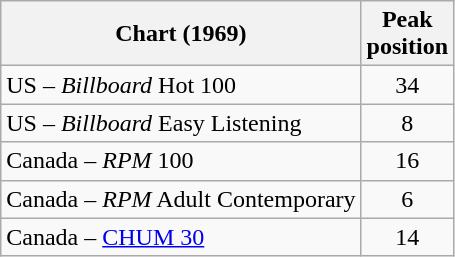<table class="wikitable sortable">
<tr>
<th align="left">Chart (1969)</th>
<th align="center">Peak<br>position</th>
</tr>
<tr>
<td align="left">US – <em>Billboard</em> Hot 100</td>
<td align="center">34</td>
</tr>
<tr>
<td align="left">US – <em>Billboard</em> Easy Listening</td>
<td align="center">8</td>
</tr>
<tr>
<td align="left">Canada – <em>RPM</em> 100</td>
<td align="center">16</td>
</tr>
<tr>
<td align="left">Canada – <em>RPM</em> Adult Contemporary</td>
<td align="center">6</td>
</tr>
<tr>
<td align="left">Canada – <a href='#'>CHUM 30</a></td>
<td align="center">14</td>
</tr>
</table>
